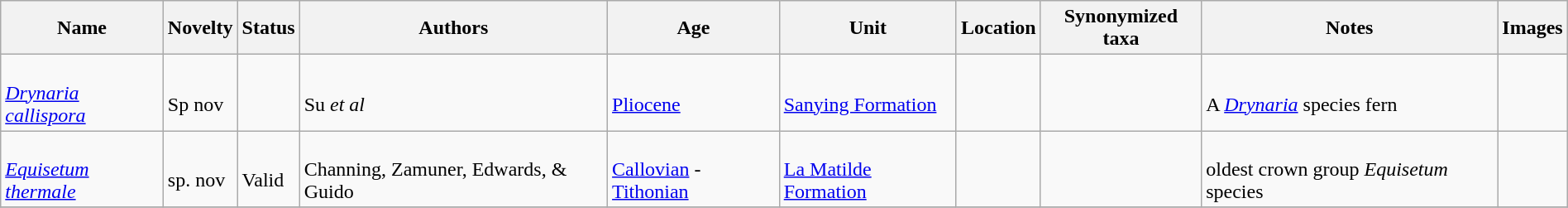<table class="wikitable sortable" align="center" width="100%">
<tr>
<th>Name</th>
<th>Novelty</th>
<th>Status</th>
<th>Authors</th>
<th>Age</th>
<th>Unit</th>
<th>Location</th>
<th>Synonymized taxa</th>
<th>Notes</th>
<th>Images</th>
</tr>
<tr>
<td><br><em><a href='#'>Drynaria callispora</a></em></td>
<td><br>Sp nov</td>
<td></td>
<td><br>Su <em>et al</em></td>
<td><br><a href='#'>Pliocene</a></td>
<td><br><a href='#'>Sanying Formation</a></td>
<td><br></td>
<td></td>
<td><br>A <em><a href='#'>Drynaria</a></em> species fern</td>
<td></td>
</tr>
<tr>
<td><br><em><a href='#'>Equisetum thermale</a></em></td>
<td><br>sp. nov</td>
<td><br>Valid</td>
<td><br>Channing, Zamuner, Edwards, & Guido</td>
<td><br><a href='#'>Callovian</a> - <a href='#'>Tithonian</a></td>
<td><br><a href='#'>La Matilde Formation</a></td>
<td><br></td>
<td></td>
<td><br>oldest crown group <em>Equisetum</em> species</td>
<td></td>
</tr>
<tr>
</tr>
</table>
